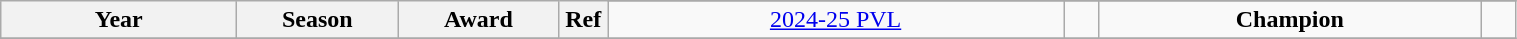<table class="wikitable sortable" style="text-align:center" width="80%">
<tr>
<th style="width:150px;" rowspan="2">Year</th>
<th style="width:100px;" rowspan="2">Season</th>
<th style="width:100px;" rowspan="2">Award</th>
<th style="width:25px;" rowspan="2">Ref</th>
</tr>
<tr>
<td><a href='#'>2024-25 PVL</a></td>
<td></td>
<td><strong>Champion</strong></td>
<td></td>
</tr>
<tr>
</tr>
</table>
